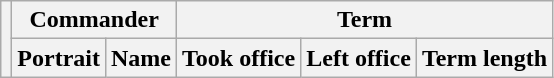<table class="wikitable sortable">
<tr>
<th rowspan=2></th>
<th colspan=2>Commander</th>
<th colspan=3>Term</th>
</tr>
<tr>
<th>Portrait</th>
<th>Name</th>
<th>Took office</th>
<th>Left office</th>
<th>Term length<br>





</th>
</tr>
</table>
